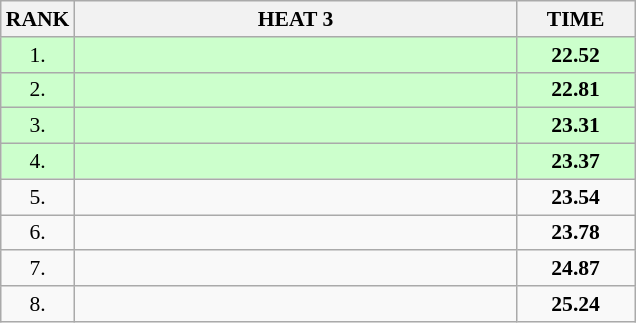<table class="wikitable" style="border-collapse: collapse; font-size: 90%;">
<tr>
<th>RANK</th>
<th style="width: 20em">HEAT 3</th>
<th style="width: 5em">TIME</th>
</tr>
<tr style="background:#ccffcc;">
<td align="center">1.</td>
<td></td>
<td align="center"><strong>22.52</strong></td>
</tr>
<tr style="background:#ccffcc;">
<td align="center">2.</td>
<td></td>
<td align="center"><strong>22.81</strong></td>
</tr>
<tr style="background:#ccffcc;">
<td align="center">3.</td>
<td></td>
<td align="center"><strong>23.31</strong></td>
</tr>
<tr style="background:#ccffcc;">
<td align="center">4.</td>
<td></td>
<td align="center"><strong>23.37</strong></td>
</tr>
<tr>
<td align="center">5.</td>
<td></td>
<td align="center"><strong>23.54</strong></td>
</tr>
<tr>
<td align="center">6.</td>
<td></td>
<td align="center"><strong>23.78</strong></td>
</tr>
<tr>
<td align="center">7.</td>
<td></td>
<td align="center"><strong>24.87</strong></td>
</tr>
<tr>
<td align="center">8.</td>
<td></td>
<td align="center"><strong>25.24</strong></td>
</tr>
</table>
